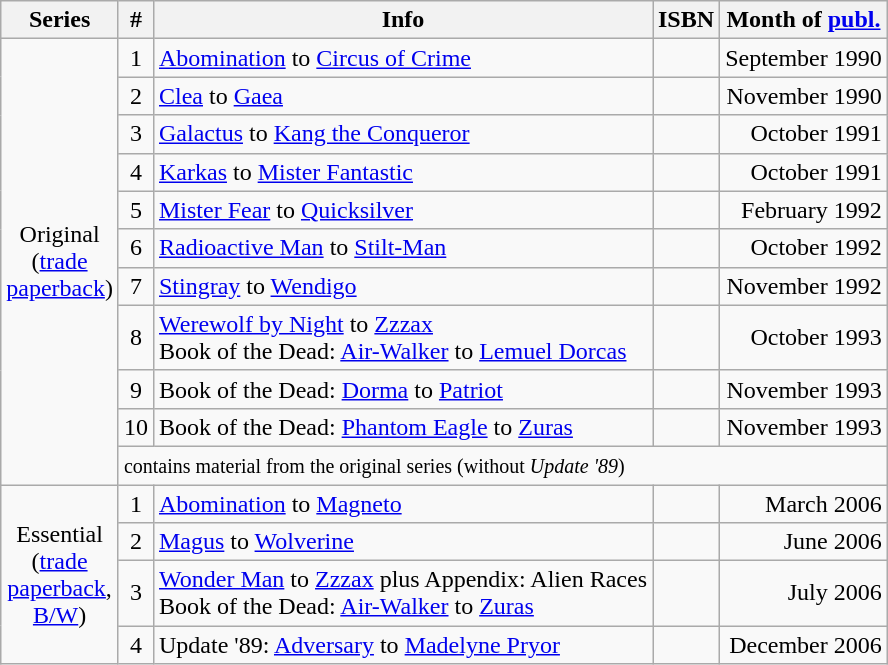<table class="wikitable">
<tr>
<th width="60">Series</th>
<th>#</th>
<th>Info</th>
<th>ISBN</th>
<th>Month of <a href='#'>publ.</a></th>
</tr>
<tr align="center">
<td rowspan="11">Original (<a href='#'>trade paperback</a>)</td>
<td>1</td>
<td align="left"><a href='#'>Abomination</a> to <a href='#'>Circus of Crime</a></td>
<td></td>
<td align="right">September 1990</td>
</tr>
<tr align="center">
<td>2</td>
<td align="left"><a href='#'>Clea</a> to <a href='#'>Gaea</a></td>
<td></td>
<td align="right">November 1990</td>
</tr>
<tr align="center">
<td>3</td>
<td align="left"><a href='#'>Galactus</a> to <a href='#'>Kang the Conqueror</a></td>
<td></td>
<td align="right">October 1991</td>
</tr>
<tr align="center">
<td>4</td>
<td align="left"><a href='#'>Karkas</a> to <a href='#'>Mister Fantastic</a></td>
<td></td>
<td align="right">October 1991</td>
</tr>
<tr align="center">
<td>5</td>
<td align="left"><a href='#'>Mister Fear</a> to <a href='#'>Quicksilver</a></td>
<td></td>
<td align="right">February 1992</td>
</tr>
<tr align="center">
<td>6</td>
<td align="left"><a href='#'>Radioactive Man</a> to <a href='#'>Stilt-Man</a></td>
<td></td>
<td align="right">October 1992</td>
</tr>
<tr align="center">
<td>7</td>
<td align="left"><a href='#'>Stingray</a> to <a href='#'>Wendigo</a></td>
<td></td>
<td align="right">November 1992</td>
</tr>
<tr align="center">
<td>8</td>
<td align="left"><a href='#'>Werewolf by Night</a> to <a href='#'>Zzzax</a> <br>Book of the Dead: <a href='#'>Air-Walker</a> to <a href='#'>Lemuel Dorcas</a></td>
<td></td>
<td align="right">October 1993</td>
</tr>
<tr align="center">
<td>9</td>
<td align="left">Book of the Dead: <a href='#'>Dorma</a> to <a href='#'>Patriot</a></td>
<td></td>
<td align="right">November 1993</td>
</tr>
<tr align="center">
<td>10</td>
<td align="left">Book of the Dead: <a href='#'>Phantom Eagle</a> to <a href='#'>Zuras</a></td>
<td></td>
<td align="right">November 1993</td>
</tr>
<tr align="center">
<td colspan="4" align="left"><small>contains material from the original series (without <em>Update '89</em>)</small></td>
</tr>
<tr align="center">
<td rowspan="4">Essential (<a href='#'>trade paperback</a>, <a href='#'>B/W</a>)</td>
<td>1</td>
<td align="left"><a href='#'>Abomination</a> to <a href='#'>Magneto</a></td>
<td></td>
<td align="right">March 2006</td>
</tr>
<tr align="center">
<td>2</td>
<td align="left"><a href='#'>Magus</a> to <a href='#'>Wolverine</a></td>
<td></td>
<td align="right">June 2006</td>
</tr>
<tr align="center">
<td>3</td>
<td align="left"><a href='#'>Wonder Man</a> to <a href='#'>Zzzax</a> plus Appendix: Alien Races<br>Book of the Dead: <a href='#'>Air-Walker</a> to <a href='#'>Zuras</a></td>
<td></td>
<td align="right">July 2006</td>
</tr>
<tr align="center">
<td>4</td>
<td align="left">Update '89: <a href='#'>Adversary</a> to <a href='#'>Madelyne Pryor</a></td>
<td></td>
<td align="right">December 2006</td>
</tr>
</table>
